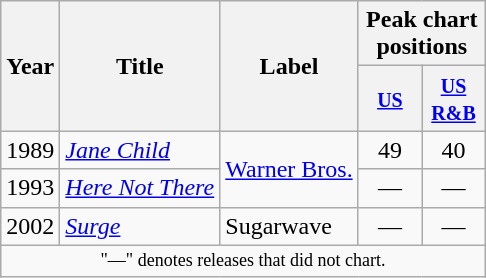<table class="wikitable">
<tr>
<th scope="col" rowspan="2">Year</th>
<th scope="col" rowspan="2">Title</th>
<th scope="col" rowspan="2">Label</th>
<th scope="col" colspan="2">Peak chart positions</th>
</tr>
<tr>
<th style="width:35px;"><small><a href='#'>US</a></small><br></th>
<th style="width:35px;"><small><a href='#'>US R&B</a></small><br></th>
</tr>
<tr>
<td>1989</td>
<td><em><a href='#'>Jane Child</a></em></td>
<td rowspan="2"><a href='#'>Warner Bros.</a></td>
<td align="center">49</td>
<td align="center">40</td>
</tr>
<tr>
<td>1993</td>
<td><em><a href='#'>Here Not There</a></em></td>
<td align="center">—</td>
<td align="center">—</td>
</tr>
<tr>
<td>2002</td>
<td><em><a href='#'>Surge</a></em></td>
<td>Sugarwave</td>
<td align="center">—</td>
<td align="center">—</td>
</tr>
<tr>
<td colspan="5" style="text-align:center; font-size:9pt;">"—" denotes releases that did not chart.</td>
</tr>
</table>
